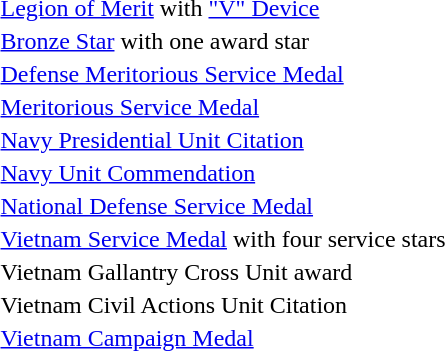<table>
<tr>
<td></td>
<td><a href='#'>Legion of Merit</a> with <a href='#'>"V" Device</a></td>
</tr>
<tr>
<td></td>
<td><a href='#'>Bronze Star</a> with one award star</td>
</tr>
<tr>
<td></td>
<td><a href='#'>Defense Meritorious Service Medal</a></td>
</tr>
<tr>
<td></td>
<td><a href='#'>Meritorious Service Medal</a></td>
</tr>
<tr>
<td></td>
<td><a href='#'>Navy Presidential Unit Citation</a></td>
</tr>
<tr>
<td></td>
<td><a href='#'>Navy Unit Commendation</a></td>
</tr>
<tr>
<td></td>
<td><a href='#'>National Defense Service Medal</a></td>
</tr>
<tr>
<td></td>
<td><a href='#'>Vietnam Service Medal</a> with four service stars</td>
</tr>
<tr>
<td></td>
<td>Vietnam Gallantry Cross Unit award</td>
</tr>
<tr>
<td></td>
<td>Vietnam Civil Actions Unit Citation</td>
</tr>
<tr>
<td></td>
<td><a href='#'>Vietnam Campaign Medal</a></td>
</tr>
</table>
